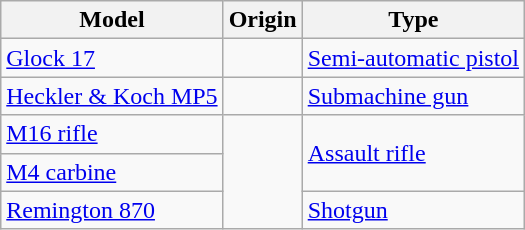<table class="wikitable">
<tr>
<th>Model</th>
<th>Origin</th>
<th>Type</th>
</tr>
<tr>
<td><a href='#'>Glock 17</a></td>
<td></td>
<td><a href='#'>Semi-automatic pistol</a></td>
</tr>
<tr>
<td><a href='#'>Heckler & Koch MP5</a></td>
<td></td>
<td><a href='#'>Submachine gun</a></td>
</tr>
<tr>
<td><a href='#'>M16 rifle</a></td>
<td rowspan="3"></td>
<td rowspan="2"><a href='#'>Assault rifle</a></td>
</tr>
<tr>
<td><a href='#'>M4 carbine</a></td>
</tr>
<tr>
<td><a href='#'>Remington 870</a></td>
<td><a href='#'>Shotgun</a></td>
</tr>
</table>
